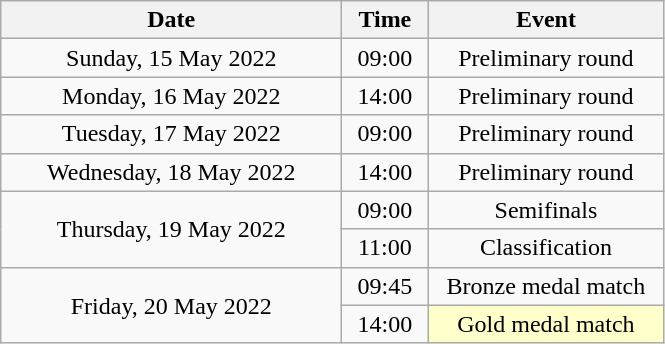<table class = "wikitable" style="text-align:center;">
<tr>
<th width=220>Date</th>
<th width=50>Time</th>
<th width=150>Event</th>
</tr>
<tr>
<td>Sunday, 15 May 2022</td>
<td>09:00</td>
<td>Preliminary round</td>
</tr>
<tr>
<td>Monday, 16 May 2022</td>
<td>14:00</td>
<td>Preliminary round</td>
</tr>
<tr>
<td>Tuesday, 17 May 2022</td>
<td>09:00</td>
<td>Preliminary round</td>
</tr>
<tr>
<td>Wednesday, 18 May 2022</td>
<td>14:00</td>
<td>Preliminary round</td>
</tr>
<tr>
<td rowspan=2>Thursday, 19 May 2022</td>
<td>09:00</td>
<td>Semifinals</td>
</tr>
<tr>
<td>11:00</td>
<td>Classification</td>
</tr>
<tr>
<td rowspan=2>Friday, 20 May 2022</td>
<td>09:45</td>
<td>Bronze medal match</td>
</tr>
<tr>
<td>14:00</td>
<td bgcolor=ffffcc>Gold medal match</td>
</tr>
</table>
